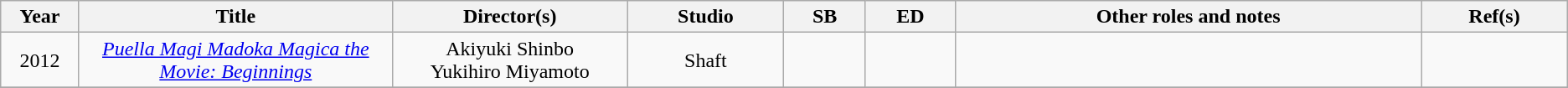<table class="wikitable sortable" style="text-align:center; margin=auto; ">
<tr>
<th scope="col" width=5%>Year</th>
<th scope="col" width=20%>Title</th>
<th scope="col" width=15%>Director(s)</th>
<th scope="col" width=10%>Studio</th>
<th scope="col" class="unsortable">SB</th>
<th scope="col" class="unsortable">ED</th>
<th scope="col" class="unsortable">Other roles and notes</th>
<th scope="col" class="unsortable">Ref(s)</th>
</tr>
<tr>
<td>2012</td>
<td><em><a href='#'>Puella Magi Madoka Magica the Movie: Beginnings</a></em></td>
<td>Akiyuki Shinbo <br>Yukihiro Miyamoto</td>
<td>Shaft</td>
<td></td>
<td></td>
<td></td>
<td></td>
</tr>
<tr>
</tr>
</table>
